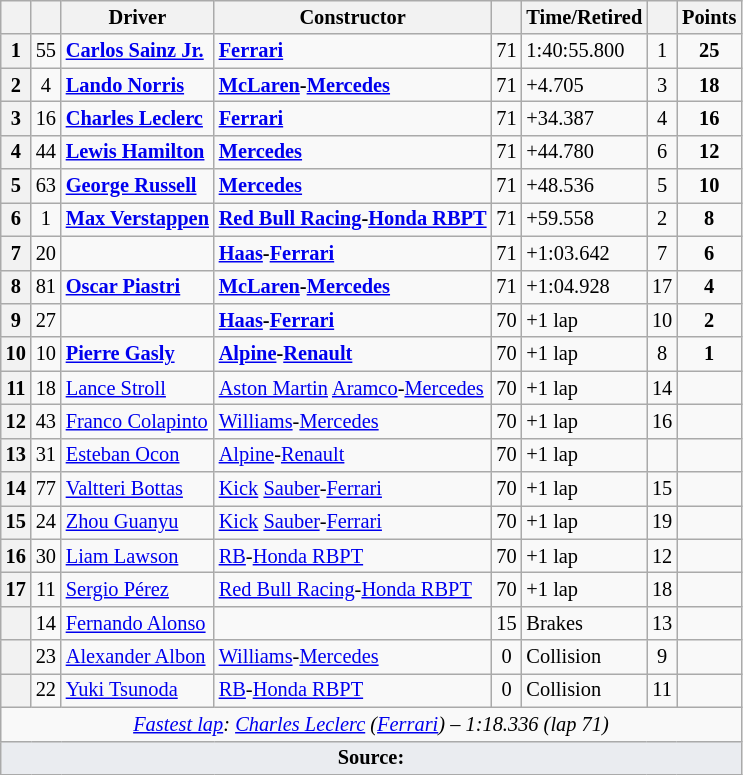<table class="wikitable sortable" style="font-size: 85%;">
<tr>
<th scope="col"></th>
<th scope="col"></th>
<th scope="col">Driver</th>
<th scope="col">Constructor</th>
<th class="unsortable" scope="col"></th>
<th class="unsortable" scope="col">Time/Retired</th>
<th scope="col"></th>
<th scope="col">Points</th>
</tr>
<tr>
<th>1</th>
<td align="center">55</td>
<td data-sort-value="sai"> <strong><a href='#'>Carlos Sainz Jr.</a></strong></td>
<td><strong><a href='#'>Ferrari</a></strong></td>
<td align="center">71</td>
<td>1:40:55.800</td>
<td align="center">1</td>
<td align="center"><strong>25</strong></td>
</tr>
<tr>
<th>2</th>
<td align="center">4</td>
<td data-sort-value="nor"> <strong><a href='#'>Lando Norris</a></strong></td>
<td><strong><a href='#'>McLaren</a>-<a href='#'>Mercedes</a></strong></td>
<td align="center">71</td>
<td>+4.705</td>
<td align="center">3</td>
<td align="center"><strong>18</strong></td>
</tr>
<tr>
<th>3</th>
<td align="center">16</td>
<td data-sort-value="lec"> <strong><a href='#'>Charles Leclerc</a></strong></td>
<td><strong><a href='#'>Ferrari</a></strong></td>
<td align="center">71</td>
<td>+34.387</td>
<td align="center">4</td>
<td align="center" data-sort-value="16"><strong>16</strong></td>
</tr>
<tr>
<th>4</th>
<td align="center">44</td>
<td data-sort-value="ham"> <strong><a href='#'>Lewis Hamilton</a></strong></td>
<td><strong><a href='#'>Mercedes</a></strong></td>
<td align="center">71</td>
<td>+44.780</td>
<td align="center">6</td>
<td align="center"><strong>12</strong></td>
</tr>
<tr>
<th>5</th>
<td align="center">63</td>
<td data-sort-value="rus"> <strong><a href='#'>George Russell</a></strong></td>
<td><strong><a href='#'>Mercedes</a></strong></td>
<td align="center">71</td>
<td>+48.536</td>
<td align="center">5</td>
<td align="center"><strong>10</strong></td>
</tr>
<tr>
<th>6</th>
<td align="center">1</td>
<td data-sort-value="ver"><strong> <a href='#'>Max Verstappen</a></strong></td>
<td><strong><a href='#'>Red Bull Racing</a>-<a href='#'>Honda RBPT</a></strong></td>
<td align="center">71</td>
<td>+59.558</td>
<td align="center">2</td>
<td align="center"><strong>8</strong></td>
</tr>
<tr>
<th>7</th>
<td align="center">20</td>
<td data-sort-value="mag"><strong></strong></td>
<td><strong><a href='#'>Haas</a>-<a href='#'>Ferrari</a></strong></td>
<td align="center">71</td>
<td>+1:03.642</td>
<td align="center">7</td>
<td align="center"><strong>6</strong></td>
</tr>
<tr>
<th>8</th>
<td align="center">81</td>
<td data-sort-value="pia"> <strong><a href='#'>Oscar Piastri</a></strong></td>
<td><strong><a href='#'>McLaren</a>-<a href='#'>Mercedes</a></strong></td>
<td align="center">71</td>
<td>+1:04.928</td>
<td align="center">17</td>
<td align="center"><strong>4</strong></td>
</tr>
<tr>
<th>9</th>
<td align="center">27</td>
<td data-sort-value="hul"></td>
<td><strong><a href='#'>Haas</a>-<a href='#'>Ferrari</a></strong></td>
<td align="center">70</td>
<td>+1 lap</td>
<td align="center">10</td>
<td align="center"><strong>2</strong></td>
</tr>
<tr>
<th>10</th>
<td align="center">10</td>
<td data-sort-value="gas"><strong> <a href='#'>Pierre Gasly</a></strong></td>
<td><strong><a href='#'>Alpine</a>-<a href='#'>Renault</a></strong></td>
<td align="center">70</td>
<td>+1 lap</td>
<td align="center">8</td>
<td align="center"><strong>1</strong></td>
</tr>
<tr>
<th>11</th>
<td align="center">18</td>
<td data-sort-value="str"> <a href='#'>Lance Stroll</a></td>
<td><a href='#'>Aston Martin</a> <a href='#'>Aramco</a>-<a href='#'>Mercedes</a></td>
<td align="center">70</td>
<td>+1 lap</td>
<td align="center">14</td>
<td></td>
</tr>
<tr>
<th>12</th>
<td align="center">43</td>
<td data-sort-value="col"> <a href='#'>Franco Colapinto</a></td>
<td><a href='#'>Williams</a>-<a href='#'>Mercedes</a></td>
<td align="center">70</td>
<td>+1 lap</td>
<td align="center">16</td>
<td align="center"></td>
</tr>
<tr>
<th>13</th>
<td align="center">31</td>
<td data-sort-value="oco"> <a href='#'>Esteban Ocon</a></td>
<td><a href='#'>Alpine</a>-<a href='#'>Renault</a></td>
<td align="center">70</td>
<td>+1 lap</td>
<td align="center" data-sort-value="20"></td>
<td></td>
</tr>
<tr>
<th>14</th>
<td align="center">77</td>
<td data-sort-value="bot"> <a href='#'>Valtteri Bottas</a></td>
<td><a href='#'>Kick</a> <a href='#'>Sauber</a>-<a href='#'>Ferrari</a></td>
<td align="center">70</td>
<td>+1 lap</td>
<td align="center">15</td>
<td></td>
</tr>
<tr>
<th>15</th>
<td align="center">24</td>
<td data-sort-value="zho"> <a href='#'>Zhou Guanyu</a></td>
<td><a href='#'>Kick</a> <a href='#'>Sauber</a>-<a href='#'>Ferrari</a></td>
<td align="center">70</td>
<td>+1 lap</td>
<td align="center">19</td>
<td></td>
</tr>
<tr>
<th>16</th>
<td align="center">30</td>
<td data-sort-value="law"> <a href='#'>Liam Lawson</a></td>
<td><a href='#'>RB</a>-<a href='#'>Honda RBPT</a></td>
<td align="center">70</td>
<td>+1 lap</td>
<td align="center">12</td>
<td align="center"></td>
</tr>
<tr>
<th>17</th>
<td align="center">11</td>
<td data-sort-value="per"> <a href='#'>Sergio Pérez</a></td>
<td><a href='#'>Red Bull Racing</a>-<a href='#'>Honda RBPT</a></td>
<td align="center">70</td>
<td>+1 lap</td>
<td align="center">18</td>
<td align="center"></td>
</tr>
<tr>
<th data-sort-value="18"></th>
<td align="center">14</td>
<td data-sort-value="alo"> <a href='#'>Fernando Alonso</a></td>
<td></td>
<td align="center">15</td>
<td>Brakes</td>
<td align="center">13</td>
<td align="center"></td>
</tr>
<tr>
<th data-sort-value="19"></th>
<td align="center">23</td>
<td data-sort-value="alb"> <a href='#'>Alexander Albon</a></td>
<td><a href='#'>Williams</a>-<a href='#'>Mercedes</a></td>
<td align="center">0</td>
<td>Collision</td>
<td align="center">9</td>
<td></td>
</tr>
<tr>
<th data-sort-value="20"></th>
<td align="center">22</td>
<td data-sort-value="tsu"> <a href='#'>Yuki Tsunoda</a></td>
<td><a href='#'>RB</a>-<a href='#'>Honda RBPT</a></td>
<td align="center">0</td>
<td>Collision</td>
<td align="center">11</td>
<td></td>
</tr>
<tr class="sortbottom">
<td colspan="8" align="center"><em><a href='#'>Fastest lap</a>:</em>  <em><a href='#'>Charles Leclerc</a> (<a href='#'>Ferrari</a>) – 1:18.336 (lap 71)</em></td>
</tr>
<tr class="sortbottom">
<td colspan="8" style="background-color:#eaecf0;text-align:center"><strong>Source:</strong></td>
</tr>
</table>
